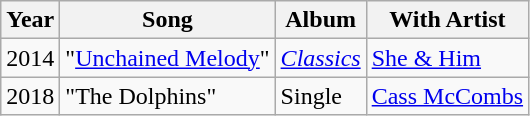<table class="wikitable">
<tr>
<th>Year</th>
<th>Song</th>
<th>Album</th>
<th>With Artist</th>
</tr>
<tr>
<td>2014</td>
<td>"<a href='#'>Unchained Melody</a>"</td>
<td><em><a href='#'>Classics</a></em></td>
<td><a href='#'>She & Him</a></td>
</tr>
<tr>
<td>2018</td>
<td>"The Dolphins"</td>
<td>Single</td>
<td><a href='#'>Cass McCombs</a></td>
</tr>
</table>
